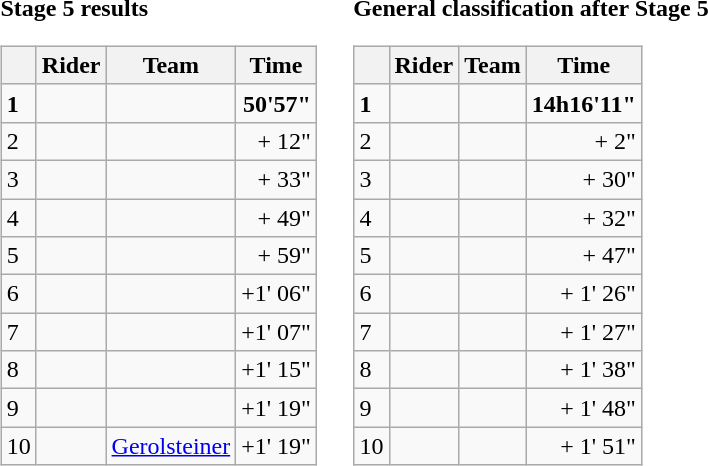<table>
<tr>
<td><strong>Stage 5 results</strong><br><table class="wikitable">
<tr>
<th></th>
<th>Rider</th>
<th>Team</th>
<th>Time</th>
</tr>
<tr>
<td><strong>1</strong></td>
<td><strong></strong></td>
<td><strong></strong></td>
<td align="right"><strong>50'57"</strong></td>
</tr>
<tr>
<td>2</td>
<td></td>
<td></td>
<td align="right">+ 12"</td>
</tr>
<tr>
<td>3</td>
<td></td>
<td></td>
<td align="right">+ 33"</td>
</tr>
<tr>
<td>4</td>
<td></td>
<td></td>
<td align="right">+ 49"</td>
</tr>
<tr>
<td>5</td>
<td></td>
<td></td>
<td align="right">+ 59"</td>
</tr>
<tr>
<td>6</td>
<td></td>
<td></td>
<td align="right">+1' 06"</td>
</tr>
<tr>
<td>7</td>
<td></td>
<td></td>
<td align="right">+1' 07"</td>
</tr>
<tr>
<td>8</td>
<td></td>
<td></td>
<td align="right">+1' 15"</td>
</tr>
<tr>
<td>9</td>
<td></td>
<td></td>
<td align="right">+1' 19"</td>
</tr>
<tr>
<td>10</td>
<td></td>
<td><a href='#'>Gerolsteiner</a></td>
<td align="right">+1' 19"</td>
</tr>
</table>
</td>
<td></td>
<td><strong>General classification after Stage 5</strong><br><table class="wikitable">
<tr>
<th></th>
<th>Rider</th>
<th>Team</th>
<th>Time</th>
</tr>
<tr>
<td><strong>1</strong></td>
<td><strong></strong></td>
<td><strong></strong></td>
<td align="right"><strong>14h16'11"</strong></td>
</tr>
<tr>
<td>2</td>
<td></td>
<td></td>
<td align="right">+ 2"</td>
</tr>
<tr>
<td>3</td>
<td></td>
<td></td>
<td align="right">+ 30"</td>
</tr>
<tr>
<td>4</td>
<td></td>
<td></td>
<td align="right">+ 32"</td>
</tr>
<tr>
<td>5</td>
<td></td>
<td></td>
<td align="right">+ 47"</td>
</tr>
<tr>
<td>6</td>
<td></td>
<td></td>
<td align="right">+ 1' 26"</td>
</tr>
<tr>
<td>7</td>
<td></td>
<td></td>
<td align="right">+ 1' 27"</td>
</tr>
<tr>
<td>8</td>
<td></td>
<td></td>
<td align="right">+ 1' 38"</td>
</tr>
<tr>
<td>9</td>
<td></td>
<td></td>
<td align="right">+ 1' 48"</td>
</tr>
<tr>
<td>10</td>
<td></td>
<td></td>
<td align="right">+ 1' 51"</td>
</tr>
</table>
</td>
</tr>
</table>
